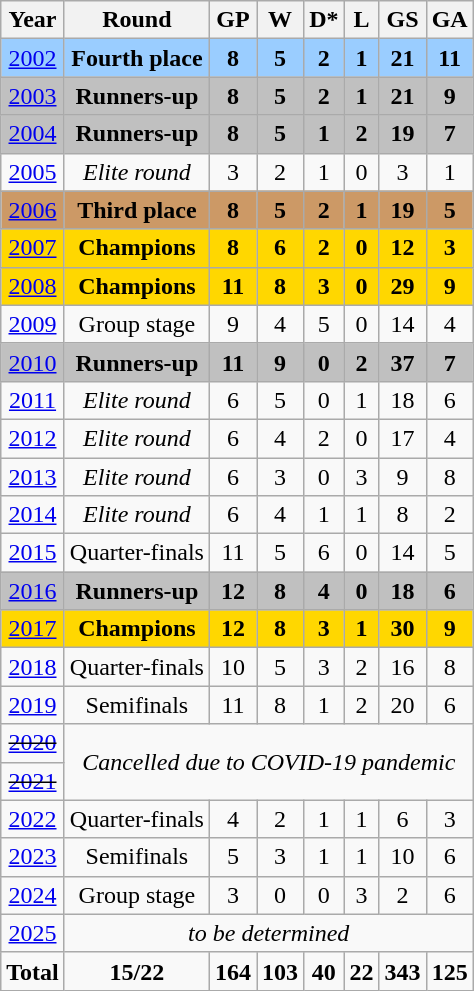<table class="wikitable" style="text-align: center;">
<tr>
<th>Year</th>
<th>Round</th>
<th>GP</th>
<th>W</th>
<th>D*</th>
<th>L</th>
<th>GS</th>
<th>GA</th>
</tr>
<tr style="background:#9acdff;">
<td> <a href='#'>2002</a></td>
<td><strong>Fourth place</strong></td>
<td><strong>8</strong></td>
<td><strong>5</strong></td>
<td><strong>2</strong></td>
<td><strong>1</strong></td>
<td><strong>21</strong></td>
<td><strong>11</strong></td>
</tr>
<tr style="background:silver;">
<td> <a href='#'>2003</a></td>
<td><strong>Runners-up</strong></td>
<td><strong>8</strong></td>
<td><strong>5</strong></td>
<td><strong>2</strong></td>
<td><strong>1</strong></td>
<td><strong>21</strong></td>
<td><strong>9</strong></td>
</tr>
<tr style="background:silver;">
<td> <a href='#'>2004</a></td>
<td><strong>Runners-up</strong></td>
<td><strong>8</strong></td>
<td><strong>5</strong></td>
<td><strong>1</strong></td>
<td><strong>2</strong></td>
<td><strong>19</strong></td>
<td><strong>7</strong></td>
</tr>
<tr>
<td> <a href='#'>2005</a></td>
<td><em>Elite round</em></td>
<td>3</td>
<td>2</td>
<td>1</td>
<td>0</td>
<td>3</td>
<td>1</td>
</tr>
<tr style="background:#c96;">
<td> <a href='#'>2006</a></td>
<td><strong>Third place</strong></td>
<td><strong>8</strong></td>
<td><strong>5</strong></td>
<td><strong>2</strong></td>
<td><strong>1</strong></td>
<td><strong>19</strong></td>
<td><strong>5</strong></td>
</tr>
<tr style="background:gold;">
<td> <a href='#'>2007</a></td>
<td><strong>Champions</strong></td>
<td><strong>8</strong></td>
<td><strong>6</strong></td>
<td><strong>2</strong></td>
<td><strong>0</strong></td>
<td><strong>12</strong></td>
<td><strong>3</strong></td>
</tr>
<tr style="background:gold;">
<td> <a href='#'>2008</a></td>
<td><strong>Champions</strong></td>
<td><strong>11</strong></td>
<td><strong>8</strong></td>
<td><strong>3</strong></td>
<td><strong>0</strong></td>
<td><strong>29</strong></td>
<td><strong>9</strong></td>
</tr>
<tr>
<td> <a href='#'>2009</a></td>
<td>Group stage</td>
<td>9</td>
<td>4</td>
<td>5</td>
<td>0</td>
<td>14</td>
<td>4</td>
</tr>
<tr style="background:silver;">
<td> <a href='#'>2010</a></td>
<td><strong>Runners-up</strong></td>
<td><strong>11</strong></td>
<td><strong>9</strong></td>
<td><strong>0</strong></td>
<td><strong>2</strong></td>
<td><strong>37</strong></td>
<td><strong>7</strong></td>
</tr>
<tr>
<td> <a href='#'>2011</a></td>
<td><em>Elite round</em></td>
<td>6</td>
<td>5</td>
<td>0</td>
<td>1</td>
<td>18</td>
<td>6</td>
</tr>
<tr>
<td> <a href='#'>2012</a></td>
<td><em>Elite round</em></td>
<td>6</td>
<td>4</td>
<td>2</td>
<td>0</td>
<td>17</td>
<td>4</td>
</tr>
<tr>
<td> <a href='#'>2013</a></td>
<td><em>Elite round</em></td>
<td>6</td>
<td>3</td>
<td>0</td>
<td>3</td>
<td>9</td>
<td>8</td>
</tr>
<tr>
<td> <a href='#'>2014</a></td>
<td><em>Elite round</em></td>
<td>6</td>
<td>4</td>
<td>1</td>
<td>1</td>
<td>8</td>
<td>2</td>
</tr>
<tr>
<td> <a href='#'>2015</a></td>
<td>Quarter-finals</td>
<td>11</td>
<td>5</td>
<td>6</td>
<td>0</td>
<td>14</td>
<td>5</td>
</tr>
<tr style="background:silver;">
<td> <a href='#'>2016</a></td>
<td><strong>Runners-up</strong></td>
<td><strong>12</strong></td>
<td><strong>8</strong></td>
<td><strong>4</strong></td>
<td><strong>0</strong></td>
<td><strong>18</strong></td>
<td><strong>6</strong></td>
</tr>
<tr style="background:gold;">
<td> <a href='#'>2017</a></td>
<td><strong>Champions</strong></td>
<td><strong>12</strong></td>
<td><strong>8</strong></td>
<td><strong>3</strong></td>
<td><strong>1</strong></td>
<td><strong>30</strong></td>
<td><strong>9</strong></td>
</tr>
<tr>
<td> <a href='#'>2018</a></td>
<td>Quarter-finals</td>
<td>10</td>
<td>5</td>
<td>3</td>
<td>2</td>
<td>16</td>
<td>8</td>
</tr>
<tr>
<td> <a href='#'>2019</a></td>
<td>Semifinals</td>
<td>11</td>
<td>8</td>
<td>1</td>
<td>2</td>
<td>20</td>
<td>6</td>
</tr>
<tr>
<td> <s><a href='#'>2020</a></s></td>
<td rowspan=2 colspan=7><em>Cancelled due to COVID-19 pandemic</em></td>
</tr>
<tr>
<td> <s><a href='#'>2021</a></s></td>
</tr>
<tr>
<td> <a href='#'>2022</a></td>
<td>Quarter-finals</td>
<td>4</td>
<td>2</td>
<td>1</td>
<td>1</td>
<td>6</td>
<td>3</td>
</tr>
<tr>
<td> <a href='#'>2023</a></td>
<td>Semifinals</td>
<td>5</td>
<td>3</td>
<td>1</td>
<td>1</td>
<td>10</td>
<td>6</td>
</tr>
<tr>
<td> <a href='#'>2024</a></td>
<td>Group stage</td>
<td>3</td>
<td>0</td>
<td>0</td>
<td>3</td>
<td>2</td>
<td>6</td>
</tr>
<tr>
<td> <a href='#'>2025</a></td>
<td colspan=8><em>to be determined</em></td>
</tr>
<tr>
<td><strong>Total</strong></td>
<td><strong>15/22</strong></td>
<td><strong>164</strong></td>
<td><strong>103</strong></td>
<td><strong>40</strong></td>
<td><strong>22</strong></td>
<td><strong>343</strong></td>
<td><strong>125</strong></td>
</tr>
</table>
